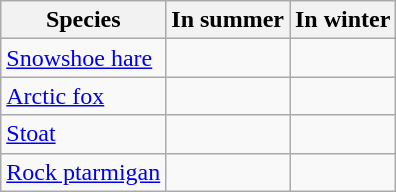<table class="wikitable">
<tr>
<th>Species</th>
<th>In summer</th>
<th>In winter</th>
</tr>
<tr>
<td><a href='#'>Snowshoe hare</a></td>
<td></td>
<td></td>
</tr>
<tr>
<td><a href='#'>Arctic fox</a></td>
<td></td>
<td></td>
</tr>
<tr>
<td><a href='#'>Stoat</a></td>
<td></td>
<td></td>
</tr>
<tr>
<td><a href='#'>Rock ptarmigan</a></td>
<td></td>
<td></td>
</tr>
</table>
